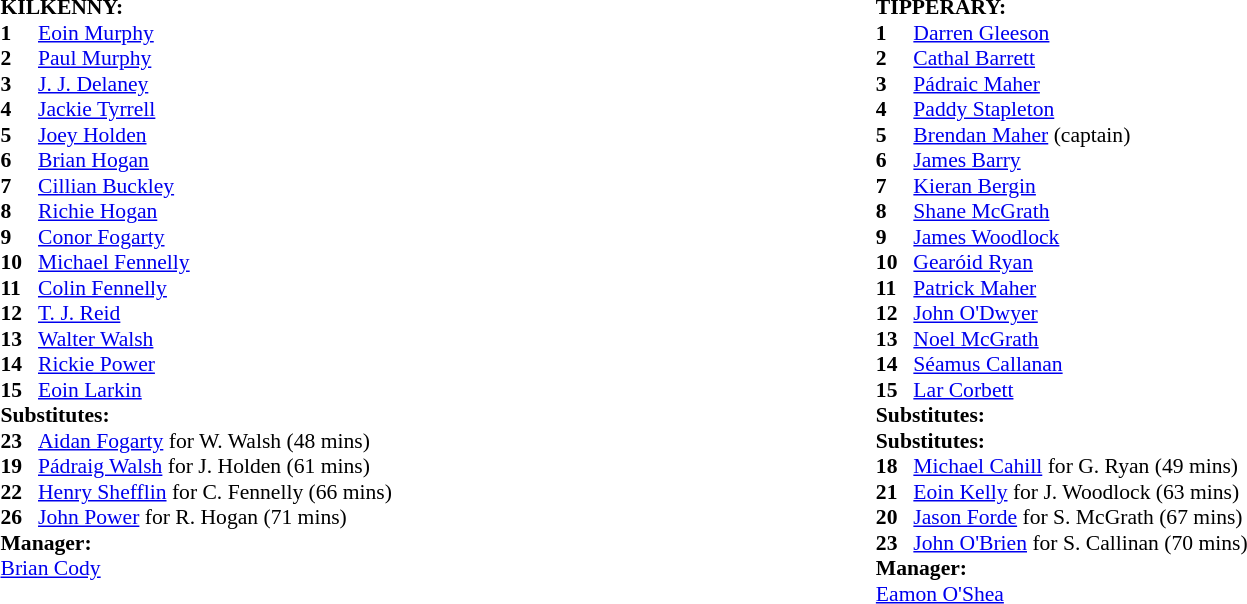<table width="75%">
<tr>
<td valign="top" width="50%"><br><table style="font-size: 90%" cellspacing="0" cellpadding="0">
<tr>
<td colspan="4"><strong>KILKENNY:</strong></td>
</tr>
<tr>
<th width=25></th>
</tr>
<tr>
<td><strong>1</strong></td>
<td><a href='#'>Eoin Murphy</a></td>
<td></td>
<td></td>
</tr>
<tr>
<td><strong>2</strong></td>
<td><a href='#'>Paul Murphy</a></td>
<td></td>
<td></td>
</tr>
<tr>
<td><strong>3</strong></td>
<td><a href='#'>J. J. Delaney</a></td>
<td></td>
<td></td>
</tr>
<tr>
<td><strong>4</strong></td>
<td><a href='#'>Jackie Tyrrell</a></td>
<td></td>
<td></td>
</tr>
<tr>
<td><strong>5</strong></td>
<td><a href='#'>Joey Holden</a></td>
<td></td>
<td></td>
</tr>
<tr>
<td><strong>6</strong></td>
<td><a href='#'>Brian Hogan</a></td>
<td></td>
<td></td>
</tr>
<tr>
<td><strong>7</strong></td>
<td><a href='#'>Cillian Buckley</a></td>
<td></td>
<td></td>
</tr>
<tr>
<td><strong>8</strong></td>
<td><a href='#'>Richie Hogan</a></td>
<td></td>
<td></td>
</tr>
<tr>
<td><strong>9</strong></td>
<td><a href='#'>Conor Fogarty</a></td>
<td></td>
<td></td>
</tr>
<tr>
<td><strong>10</strong></td>
<td><a href='#'>Michael Fennelly</a></td>
<td></td>
<td></td>
</tr>
<tr>
<td><strong>11</strong></td>
<td><a href='#'>Colin Fennelly</a></td>
<td></td>
<td></td>
</tr>
<tr>
<td><strong>12</strong></td>
<td><a href='#'>T. J. Reid</a></td>
<td></td>
<td></td>
</tr>
<tr>
<td><strong>13</strong></td>
<td><a href='#'>Walter Walsh</a></td>
<td></td>
<td></td>
</tr>
<tr>
<td><strong>14</strong></td>
<td><a href='#'>Rickie Power</a></td>
<td></td>
<td></td>
</tr>
<tr>
<td><strong>15</strong></td>
<td><a href='#'>Eoin Larkin</a></td>
<td></td>
<td></td>
</tr>
<tr>
<td colspan=3><strong>Substitutes:</strong></td>
</tr>
<tr>
<td><strong>23</strong></td>
<td><a href='#'>Aidan Fogarty</a> for W. Walsh (48 mins)</td>
</tr>
<tr>
<td><strong>19</strong></td>
<td><a href='#'>Pádraig Walsh</a> for J. Holden (61 mins)</td>
</tr>
<tr>
<td><strong>22</strong></td>
<td><a href='#'>Henry Shefflin</a> for C. Fennelly (66 mins)</td>
</tr>
<tr>
<td><strong>26</strong></td>
<td><a href='#'>John Power</a> for R. Hogan (71 mins)</td>
</tr>
<tr>
<td colspan=3><strong>Manager:</strong></td>
</tr>
<tr>
<td colspan=4><a href='#'>Brian Cody</a></td>
</tr>
</table>
</td>
<td valign="top" width="50%"><br><table style="font-size: 90%" cellspacing="0" cellpadding="0" align=center>
<tr>
<td colspan="4"><strong>TIPPERARY:</strong></td>
</tr>
<tr>
<th width=25></th>
</tr>
<tr>
<td><strong>1</strong></td>
<td><a href='#'>Darren Gleeson</a></td>
<td></td>
<td></td>
</tr>
<tr>
<td><strong>2</strong></td>
<td><a href='#'>Cathal Barrett</a></td>
<td></td>
<td></td>
</tr>
<tr>
<td><strong>3</strong></td>
<td><a href='#'>Pádraic Maher</a></td>
<td></td>
<td></td>
</tr>
<tr>
<td><strong>4</strong></td>
<td><a href='#'>Paddy Stapleton</a></td>
<td></td>
<td></td>
</tr>
<tr>
<td><strong>5</strong></td>
<td><a href='#'>Brendan Maher</a> (captain)</td>
<td></td>
<td></td>
</tr>
<tr>
<td><strong>6</strong></td>
<td><a href='#'>James Barry</a></td>
<td></td>
<td></td>
</tr>
<tr>
<td><strong>7</strong></td>
<td><a href='#'>Kieran Bergin</a></td>
<td></td>
<td></td>
</tr>
<tr>
<td><strong>8</strong></td>
<td><a href='#'>Shane McGrath</a></td>
<td></td>
<td></td>
</tr>
<tr>
<td><strong>9</strong></td>
<td><a href='#'>James Woodlock</a></td>
<td></td>
<td></td>
</tr>
<tr>
<td><strong>10</strong></td>
<td><a href='#'>Gearóid Ryan</a></td>
<td></td>
<td></td>
</tr>
<tr>
<td><strong>11</strong></td>
<td><a href='#'>Patrick Maher</a></td>
<td></td>
<td></td>
</tr>
<tr>
<td><strong>12</strong></td>
<td><a href='#'>John O'Dwyer</a></td>
<td></td>
<td></td>
</tr>
<tr>
<td><strong>13</strong></td>
<td><a href='#'>Noel McGrath</a></td>
<td></td>
<td></td>
</tr>
<tr>
<td><strong>14</strong></td>
<td><a href='#'>Séamus Callanan</a></td>
<td></td>
<td></td>
</tr>
<tr>
<td><strong>15</strong></td>
<td><a href='#'>Lar Corbett</a></td>
<td></td>
<td></td>
</tr>
<tr>
<td colspan=3><strong>Substitutes:</strong></td>
</tr>
<tr>
<td colspan=3><strong>Substitutes:</strong></td>
</tr>
<tr>
<td><strong>18</strong></td>
<td><a href='#'>Michael Cahill</a> for G. Ryan (49 mins)</td>
</tr>
<tr>
<td><strong>21</strong></td>
<td><a href='#'>Eoin Kelly</a> for J. Woodlock (63 mins)</td>
</tr>
<tr>
<td><strong>20</strong></td>
<td><a href='#'>Jason Forde</a> for S. McGrath (67 mins)</td>
</tr>
<tr>
<td><strong>23</strong></td>
<td><a href='#'>John O'Brien</a> for S. Callinan (70 mins)</td>
</tr>
<tr>
<td colspan=3><strong>Manager:</strong></td>
</tr>
<tr>
<td colspan=3><a href='#'>Eamon O'Shea</a></td>
</tr>
</table>
</td>
</tr>
</table>
